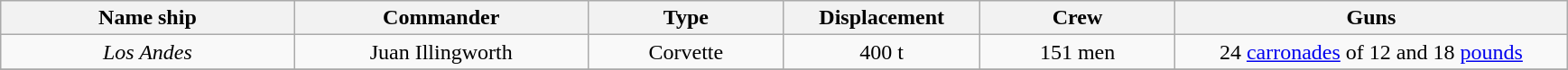<table class="wikitable" border="1">
<tr>
<th width="15%">Name ship</th>
<th width="15%">Commander</th>
<th width="10%">Type</th>
<th width="10%">Displacement</th>
<th width="10%">Crew</th>
<th width="20%">Guns</th>
</tr>
<tr>
<td align="center"><em>Los Andes</em></td>
<td align="center">Juan Illingworth</td>
<td align="center">Corvette</td>
<td align="center">400 t</td>
<td align="center">151 men</td>
<td align="center">24 <a href='#'>carronades</a> of 12 and 18 <a href='#'>pounds</a></td>
</tr>
<tr>
</tr>
</table>
